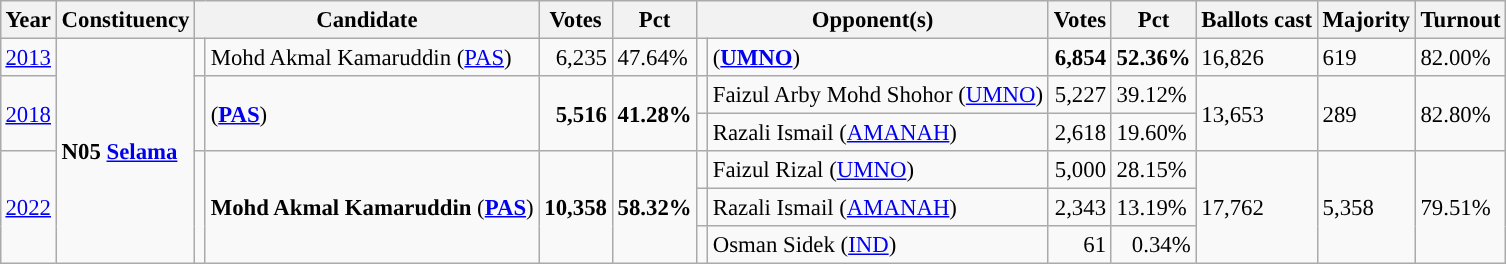<table class="wikitable" style="margin:0.5em ; font-size:95%">
<tr>
<th>Year</th>
<th>Constituency</th>
<th colspan=2>Candidate</th>
<th>Votes</th>
<th>Pct</th>
<th colspan=2>Opponent(s)</th>
<th>Votes</th>
<th>Pct</th>
<th>Ballots cast</th>
<th>Majority</th>
<th>Turnout</th>
</tr>
<tr>
<td><a href='#'>2013</a></td>
<td rowspan=6><strong>N05 <a href='#'>Selama</a></strong></td>
<td></td>
<td>Mohd Akmal Kamaruddin (<a href='#'>PAS</a>)</td>
<td align="right">6,235</td>
<td>47.64%</td>
<td></td>
<td> (<a href='#'><strong>UMNO</strong></a>)</td>
<td align="right"><strong>6,854</strong></td>
<td><strong>52.36%</strong></td>
<td>16,826</td>
<td>619</td>
<td>82.00%</td>
</tr>
<tr>
<td rowspan=2><a href='#'>2018</a></td>
<td rowspan=2 ></td>
<td rowspan=2> (<a href='#'><strong>PAS</strong></a>)</td>
<td rowspan=2 align="right"><strong>5,516</strong></td>
<td rowspan=2><strong>41.28%</strong></td>
<td></td>
<td>Faizul Arby Mohd Shohor (<a href='#'>UMNO</a>)</td>
<td align="right">5,227</td>
<td>39.12%</td>
<td rowspan=2>13,653</td>
<td rowspan=2>289</td>
<td rowspan=2>82.80%</td>
</tr>
<tr>
<td></td>
<td>Razali Ismail (<a href='#'>AMANAH</a>)</td>
<td align="right">2,618</td>
<td>19.60%</td>
</tr>
<tr>
<td rowspan=3><a href='#'>2022</a></td>
<td rowspan=3></td>
<td rowspan=3><strong>Mohd Akmal Kamaruddin</strong> (<a href='#'><strong>PAS</strong></a>)</td>
<td rowspan=3 align="right"><strong>10,358</strong></td>
<td rowspan=3><strong>58.32%</strong></td>
<td></td>
<td>Faizul Rizal (<a href='#'>UMNO</a>)</td>
<td align="right">5,000</td>
<td>28.15%</td>
<td rowspan=3>17,762</td>
<td rowspan=3>5,358</td>
<td rowspan=3>79.51%</td>
</tr>
<tr>
<td></td>
<td>Razali Ismail (<a href='#'>AMANAH</a>)</td>
<td align="right">2,343</td>
<td>13.19%</td>
</tr>
<tr>
<td></td>
<td>Osman Sidek (<a href='#'>IND</a>)</td>
<td align="right">61</td>
<td align="right">0.34%</td>
</tr>
</table>
